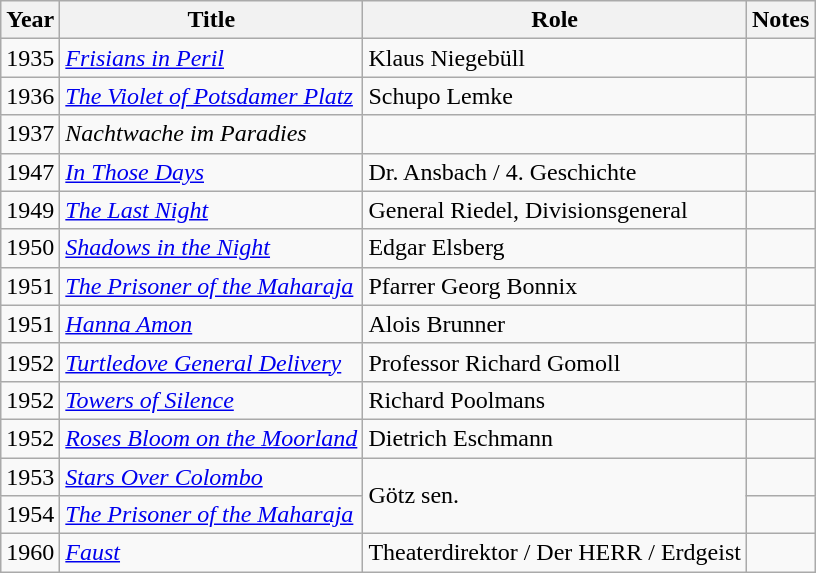<table class="wikitable">
<tr>
<th>Year</th>
<th>Title</th>
<th>Role</th>
<th>Notes</th>
</tr>
<tr>
<td>1935</td>
<td><em><a href='#'>Frisians in Peril</a></em></td>
<td>Klaus Niegebüll</td>
<td></td>
</tr>
<tr>
<td>1936</td>
<td><em><a href='#'>The Violet of Potsdamer Platz</a></em></td>
<td>Schupo Lemke</td>
<td></td>
</tr>
<tr>
<td>1937</td>
<td><em>Nachtwache im Paradies</em></td>
<td></td>
<td></td>
</tr>
<tr>
<td>1947</td>
<td><em><a href='#'>In Those Days</a></em></td>
<td>Dr. Ansbach / 4. Geschichte</td>
<td></td>
</tr>
<tr>
<td>1949</td>
<td><em><a href='#'>The Last Night</a></em></td>
<td>General Riedel, Divisionsgeneral</td>
<td></td>
</tr>
<tr>
<td>1950</td>
<td><em><a href='#'>Shadows in the Night</a></em></td>
<td>Edgar Elsberg</td>
<td></td>
</tr>
<tr>
<td>1951</td>
<td><em><a href='#'>The Prisoner of the Maharaja</a></em></td>
<td>Pfarrer Georg Bonnix</td>
<td></td>
</tr>
<tr>
<td>1951</td>
<td><em><a href='#'>Hanna Amon</a></em></td>
<td>Alois Brunner</td>
<td></td>
</tr>
<tr>
<td>1952</td>
<td><em><a href='#'>Turtledove General Delivery</a></em></td>
<td>Professor Richard Gomoll</td>
<td></td>
</tr>
<tr>
<td>1952</td>
<td><em><a href='#'>Towers of Silence</a></em></td>
<td>Richard Poolmans</td>
<td></td>
</tr>
<tr>
<td>1952</td>
<td><em><a href='#'>Roses Bloom on the Moorland</a></em></td>
<td>Dietrich Eschmann</td>
<td></td>
</tr>
<tr>
<td>1953</td>
<td><em><a href='#'>Stars Over Colombo</a></em></td>
<td rowspan="2">Götz sen.</td>
<td></td>
</tr>
<tr>
<td>1954</td>
<td><em><a href='#'>The Prisoner of the Maharaja</a></em></td>
<td></td>
</tr>
<tr>
<td>1960</td>
<td><em><a href='#'>Faust</a></em></td>
<td>Theaterdirektor / Der HERR / Erdgeist</td>
<td><br></td>
</tr>
</table>
